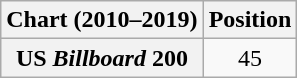<table class="wikitable plainrowheaders" style="text-align:center">
<tr>
<th scope="col">Chart (2010–2019)</th>
<th scope="col">Position</th>
</tr>
<tr>
<th scope="row">US <em>Billboard</em> 200</th>
<td>45</td>
</tr>
</table>
